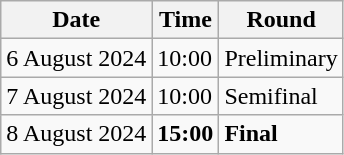<table class="wikitable">
<tr>
<th>Date</th>
<th>Time</th>
<th>Round</th>
</tr>
<tr>
<td>6 August 2024</td>
<td>10:00</td>
<td>Preliminary</td>
</tr>
<tr>
<td>7 August 2024</td>
<td>10:00</td>
<td>Semifinal</td>
</tr>
<tr>
<td>8 August 2024</td>
<td><strong>15:00</strong></td>
<td><strong>Final</strong></td>
</tr>
</table>
